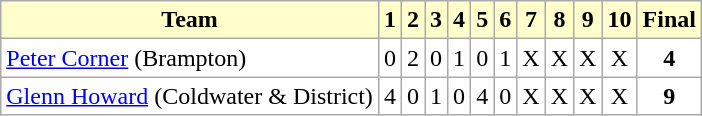<table class="wikitable">
<tr align=center bgcolor="#ffffcc">
<td><strong>Team</strong></td>
<td><strong>1</strong></td>
<td><strong>2</strong></td>
<td><strong>3</strong></td>
<td><strong>4</strong></td>
<td><strong>5</strong></td>
<td><strong>6</strong></td>
<td><strong>7</strong></td>
<td><strong>8</strong></td>
<td><strong>9</strong></td>
<td><strong>10</strong></td>
<td><strong>Final</strong></td>
</tr>
<tr align=center bgcolor="FFFFFF">
<td align=left width=230 nowrap><a href='#'>Peter Corner</a> (Brampton)</td>
<td>0</td>
<td>2</td>
<td>0</td>
<td>1</td>
<td>0</td>
<td>1</td>
<td>X</td>
<td>X</td>
<td>X</td>
<td>X</td>
<td><strong>4</strong></td>
</tr>
<tr align=center bgcolor="FFFFFF">
<td align=left width=230 nowrap><a href='#'>Glenn Howard</a> (Coldwater & District) </td>
<td>4</td>
<td>0</td>
<td>1</td>
<td>0</td>
<td>4</td>
<td>0</td>
<td>X</td>
<td>X</td>
<td>X</td>
<td>X</td>
<td><strong>9</strong></td>
</tr>
</table>
